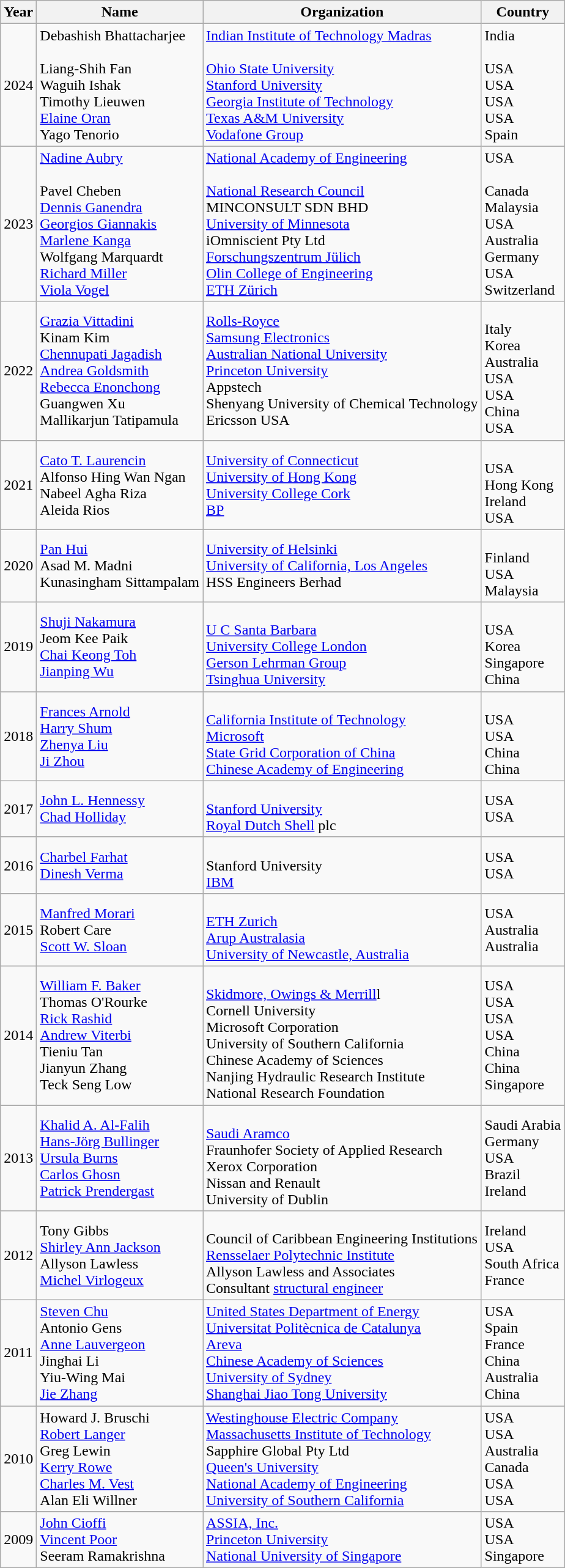<table class="wikitable">
<tr>
<th>Year</th>
<th>Name</th>
<th>Organization</th>
<th>Country</th>
</tr>
<tr>
<td>2024</td>
<td>Debashish Bhattacharjee<br><br>Liang-Shih Fan <br>
Waguih Ishak <br>
Timothy Lieuwen <br>
<a href='#'>Elaine Oran</a> <br>
Yago Tenorio</td>
<td><a href='#'>Indian Institute of Technology Madras</a><br><br><a href='#'>Ohio State University</a><br>
<a href='#'>Stanford University</a><br>
<a href='#'>Georgia Institute of Technology</a><br>
<a href='#'>Texas A&M University</a><br>
<a href='#'>Vodafone Group</a></td>
<td> India<br><br> USA<br>
 USA<br>
 USA<br>
 USA<br>
 Spain</td>
</tr>
<tr>
<td>2023</td>
<td><a href='#'>Nadine Aubry</a><br><br>Pavel Cheben<br>
<a href='#'>Dennis Ganendra</a><br>
<a href='#'>Georgios Giannakis</a><br>
<a href='#'>Marlene Kanga</a><br>
Wolfgang Marquardt<br>
<a href='#'>Richard Miller</a><br>
<a href='#'>Viola Vogel</a></td>
<td><a href='#'>National Academy of Engineering</a><br><br><a href='#'>National Research Council</a><br>
MINCONSULT SDN BHD<br>
<a href='#'>University of Minnesota</a><br>
iOmniscient Pty Ltd<br>
<a href='#'>Forschungszentrum Jülich</a><br>
<a href='#'>Olin College of Engineering</a><br>
<a href='#'>ETH Zürich</a></td>
<td> USA<br><br> Canada<br>
 Malaysia<br>
 USA<br>
 Australia<br>
 Germany<br>
 USA<br>
 Switzerland</td>
</tr>
<tr>
<td>2022</td>
<td><a href='#'>Grazia Vittadini</a><br>Kinam Kim<br><a href='#'>Chennupati Jagadish</a><br><a href='#'>Andrea Goldsmith</a><br><a href='#'>Rebecca Enonchong</a><br> Guangwen Xu<br>Mallikarjun Tatipamula<br></td>
<td><a href='#'>Rolls-Royce</a><br><a href='#'>Samsung Electronics</a><br><a href='#'>Australian National University</a><br><a href='#'>Princeton University</a><br>Appstech <br>Shenyang University of Chemical Technology<br>Ericsson USA<br></td>
<td><br> Italy <br>  Korea <br>  Australia <br>  USA <br> USA <br> China <br> USA <br></td>
</tr>
<tr>
<td>2021</td>
<td><a href='#'>Cato T. Laurencin</a><br>Alfonso Hing Wan Ngan<br>Nabeel Agha Riza<br>Aleida Rios</td>
<td><a href='#'>University of Connecticut</a><br><a href='#'>University of Hong Kong</a><br><a href='#'>University College Cork</a><br><a href='#'>BP</a></td>
<td><br> USA <br>  Hong Kong <br>  Ireland <br>  USA <br></td>
</tr>
<tr>
<td>2020</td>
<td><a href='#'>Pan Hui</a><br>Asad M. Madni<br> Kunasingham Sittampalam</td>
<td><a href='#'>University of Helsinki</a><br><a href='#'>University of California, Los Angeles</a><br>HSS Engineers Berhad</td>
<td><br> Finland <br>  USA <br>  Malaysia <br></td>
</tr>
<tr>
<td>2019</td>
<td><a href='#'>Shuji Nakamura</a> <br>Jeom Kee Paik<br><a href='#'>Chai Keong Toh</a><br><a href='#'>Jianping Wu</a></td>
<td><br><a href='#'>U C Santa Barbara</a><br><a href='#'>University College London</a><br><a href='#'>Gerson Lehrman Group</a><br><a href='#'>Tsinghua University</a></td>
<td><br> USA <br>  Korea <br>  Singapore <br>  China <br></td>
</tr>
<tr>
<td>2018</td>
<td><a href='#'>Frances Arnold</a> <br><a href='#'>Harry Shum</a><br><a href='#'>Zhenya Liu</a><br><a href='#'>Ji Zhou</a></td>
<td><br><a href='#'>California Institute of Technology</a><br><a href='#'>Microsoft</a><br><a href='#'>State Grid Corporation of China</a><br><a href='#'>Chinese Academy of Engineering</a></td>
<td><br> USA <br>  USA <br>  China <br>  China <br></td>
</tr>
<tr>
<td>2017</td>
<td><a href='#'>John L. Hennessy</a><br> <a href='#'>Chad Holliday</a></td>
<td><br><a href='#'>Stanford University</a><br> <a href='#'>Royal Dutch Shell</a> plc</td>
<td> USA <br>  USA</td>
</tr>
<tr>
<td>2016</td>
<td><a href='#'>Charbel Farhat</a> <br> <a href='#'>Dinesh Verma</a></td>
<td><br>Stanford University<br> <a href='#'>IBM</a></td>
<td> USA <br>  USA</td>
</tr>
<tr>
<td>2015</td>
<td><a href='#'>Manfred Morari</a> <br>  Robert Care<br>  <a href='#'>Scott W. Sloan</a></td>
<td><br><a href='#'>ETH Zurich</a><br><a href='#'>Arup Australasia</a><br>  <a href='#'>University of Newcastle, Australia</a></td>
<td> USA  <br>  Australia <br>  Australia</td>
</tr>
<tr>
<td>2014</td>
<td><a href='#'>William F. Baker</a><br>  Thomas O'Rourke<br> <a href='#'>Rick Rashid</a><br><a href='#'>Andrew Viterbi</a> <br> Tieniu Tan <br> Jianyun Zhang  <br>Teck Seng Low</td>
<td><br><a href='#'>Skidmore, Owings & Merrill</a>l<br>Cornell University<br> Microsoft Corporation <br>University of Southern California<br>Chinese Academy of Sciences<br>  Nanjing Hydraulic Research Institute <br> National Research Foundation</td>
<td> USA <br>  USA <br>  USA  <br>  USA <br>  China <br>  China <br>  Singapore</td>
</tr>
<tr>
<td>2013</td>
<td><a href='#'>Khalid A. Al-Falih</a><br> <a href='#'>Hans-Jörg Bullinger</a><br> <a href='#'>Ursula Burns</a><br> <a href='#'>Carlos Ghosn</a><br> <a href='#'>Patrick Prendergast</a></td>
<td><br><a href='#'>Saudi Aramco</a><br> Fraunhofer Society of Applied Research<br> Xerox Corporation<br> Nissan and Renault<br> University of Dublin</td>
<td> Saudi Arabia <br>  Germany <br>  USA <br>  Brazil <br>  Ireland</td>
</tr>
<tr>
<td>2012</td>
<td>Tony Gibbs<br> <a href='#'>Shirley Ann Jackson</a><br> Allyson Lawless<br> <a href='#'>Michel Virlogeux</a></td>
<td><br>Council of Caribbean Engineering Institutions<br> <a href='#'>Rensselaer Polytechnic Institute</a><br> Allyson Lawless and Associates <br> Consultant <a href='#'>structural engineer</a></td>
<td> Ireland <br>  USA <br> South Africa <br> France<br></td>
</tr>
<tr>
<td>2011</td>
<td><a href='#'>Steven Chu</a> <br> Antonio Gens<br> <a href='#'>Anne Lauvergeon</a><br> Jinghai Li<br> Yiu-Wing Mai<br> <a href='#'>Jie Zhang</a></td>
<td><a href='#'>United States Department of Energy</a><br> <a href='#'>Universitat Politècnica de Catalunya</a><br> <a href='#'>Areva</a><br> <a href='#'>Chinese Academy of Sciences</a><br> <a href='#'>University of Sydney</a><br> <a href='#'>Shanghai Jiao Tong University</a></td>
<td> USA <br>  Spain <br>  France <br>  China <br>  Australia <br>  China</td>
</tr>
<tr>
<td>2010</td>
<td>Howard J. Bruschi<br> <a href='#'>Robert Langer</a><br> Greg Lewin<br> <a href='#'>Kerry Rowe</a><br> <a href='#'>Charles M. Vest</a><br> Alan Eli Willner</td>
<td><a href='#'>Westinghouse Electric Company</a><br> <a href='#'>Massachusetts Institute of Technology</a><br> Sapphire Global Pty Ltd<br> <a href='#'>Queen's University</a><br> <a href='#'>National Academy of Engineering</a><br> <a href='#'>University of Southern California</a></td>
<td> USA <br>  USA <br>  Australia <br>  Canada <br>  USA <br>  USA</td>
</tr>
<tr>
<td>2009</td>
<td><a href='#'>John Cioffi</a><br> <a href='#'>Vincent Poor</a><br> Seeram Ramakrishna</td>
<td><a href='#'>ASSIA, Inc.</a><br> <a href='#'>Princeton University</a><br> <a href='#'>National University of Singapore</a></td>
<td> USA <br>  USA <br>  Singapore</td>
</tr>
</table>
